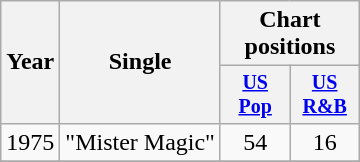<table class="wikitable" style="text-align:center;">
<tr>
<th rowspan="2">Year</th>
<th rowspan="2">Single</th>
<th colspan="2">Chart positions</th>
</tr>
<tr style="font-size:smaller;">
<th width="40"><a href='#'>US<br>Pop</a></th>
<th width="40"><a href='#'>US<br>R&B</a></th>
</tr>
<tr>
<td rowspan="1">1975</td>
<td align="left">"Mister Magic"</td>
<td>54</td>
<td>16</td>
</tr>
<tr>
</tr>
</table>
